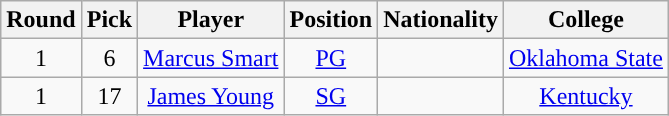<table class="wikitable sortable sortable">
<tr>
<th>Round</th>
<th>Pick</th>
<th>Player</th>
<th>Position</th>
<th>Nationality</th>
<th>College</th>
</tr>
<tr style="text-align: center">
<td>1</td>
<td>6</td>
<td><a href='#'>Marcus Smart</a></td>
<td><a href='#'>PG</a></td>
<td></td>
<td><a href='#'>Oklahoma State</a></td>
</tr>
<tr style="text-align: center">
<td>1</td>
<td>17</td>
<td><a href='#'>James Young</a></td>
<td><a href='#'>SG</a></td>
<td></td>
<td><a href='#'>Kentucky</a></td>
</tr>
</table>
